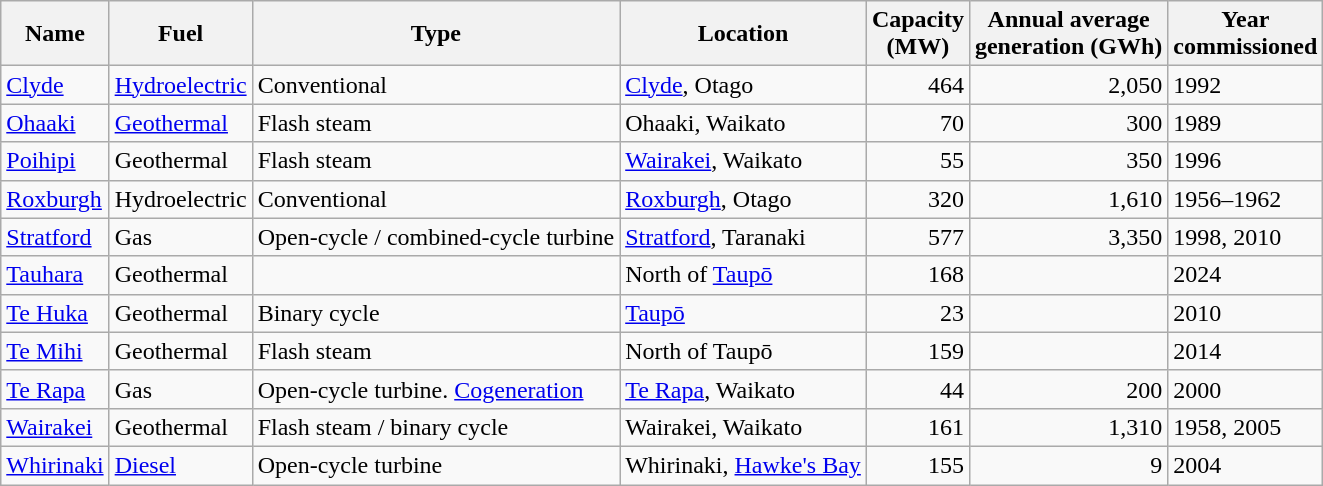<table class="wikitable sortable">
<tr>
<th>Name</th>
<th>Fuel</th>
<th>Type</th>
<th>Location</th>
<th>Capacity<br>(MW)</th>
<th>Annual average <br> generation (GWh)</th>
<th>Year<br>commissioned</th>
</tr>
<tr>
<td><a href='#'>Clyde</a></td>
<td><a href='#'>Hydroelectric</a></td>
<td>Conventional</td>
<td><a href='#'>Clyde</a>, Otago</td>
<td align=right>464</td>
<td align=right>2,050</td>
<td>1992</td>
</tr>
<tr>
<td><a href='#'>Ohaaki</a></td>
<td><a href='#'>Geothermal</a></td>
<td>Flash steam</td>
<td>Ohaaki, Waikato</td>
<td align=right>70</td>
<td align=right>300</td>
<td>1989</td>
</tr>
<tr>
<td><a href='#'>Poihipi</a></td>
<td>Geothermal</td>
<td>Flash steam</td>
<td><a href='#'>Wairakei</a>, Waikato</td>
<td align=right>55</td>
<td align=right>350</td>
<td>1996</td>
</tr>
<tr>
<td><a href='#'>Roxburgh</a></td>
<td>Hydroelectric</td>
<td>Conventional</td>
<td><a href='#'>Roxburgh</a>, Otago</td>
<td align=right>320</td>
<td align=right>1,610</td>
<td>1956–1962</td>
</tr>
<tr>
<td><a href='#'>Stratford</a></td>
<td>Gas</td>
<td>Open-cycle / combined-cycle turbine</td>
<td><a href='#'>Stratford</a>, Taranaki</td>
<td align=right>577</td>
<td align=right>3,350</td>
<td>1998, 2010</td>
</tr>
<tr>
<td><a href='#'>Tauhara</a></td>
<td>Geothermal</td>
<td></td>
<td>North of <a href='#'>Taupō</a></td>
<td align=right>168</td>
<td></td>
<td>2024</td>
</tr>
<tr>
<td><a href='#'>Te Huka</a></td>
<td>Geothermal</td>
<td>Binary cycle</td>
<td><a href='#'>Taupō</a></td>
<td align=right>23</td>
<td></td>
<td>2010</td>
</tr>
<tr>
<td><a href='#'>Te Mihi</a></td>
<td>Geothermal</td>
<td>Flash steam</td>
<td>North of Taupō</td>
<td align=right>159</td>
<td></td>
<td>2014</td>
</tr>
<tr>
<td><a href='#'>Te Rapa</a></td>
<td>Gas</td>
<td>Open-cycle turbine. <a href='#'>Cogeneration</a></td>
<td><a href='#'>Te Rapa</a>, Waikato</td>
<td align=right>44</td>
<td align=right>200</td>
<td>2000</td>
</tr>
<tr>
<td><a href='#'>Wairakei</a></td>
<td>Geothermal</td>
<td>Flash steam / binary cycle</td>
<td>Wairakei, Waikato</td>
<td align=right>161</td>
<td align=right>1,310</td>
<td>1958, 2005</td>
</tr>
<tr>
<td><a href='#'>Whirinaki</a></td>
<td><a href='#'>Diesel</a></td>
<td>Open-cycle turbine</td>
<td>Whirinaki, <a href='#'>Hawke's Bay</a></td>
<td align=right>155</td>
<td align=right>9</td>
<td>2004</td>
</tr>
</table>
